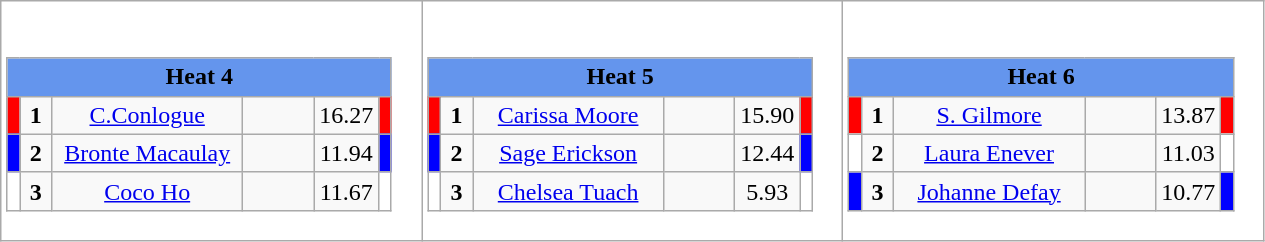<table class="wikitable" style="background:#fff;">
<tr>
<td><div><br><table class="wikitable">
<tr>
<td colspan="6"  style="text-align:center; background:#6495ed;"><strong>Heat 4</strong></td>
</tr>
<tr>
<td style="width:01px; background: #f00;"></td>
<td style="width:14px; text-align:center;"><strong>1</strong></td>
<td style="width:120px; text-align:center;"><a href='#'>C.Conlogue</a></td>
<td style="width:40px; text-align:center;"></td>
<td style="width:20px; text-align:center;">16.27</td>
<td style="width:01px; background: #f00;"></td>
</tr>
<tr>
<td style="width:01px; background: #00f;"></td>
<td style="width:14px; text-align:center;"><strong>2</strong></td>
<td style="width:120px; text-align:center;"><a href='#'>Bronte Macaulay</a></td>
<td style="width:40px; text-align:center;"></td>
<td style="width:20px; text-align:center;">11.94</td>
<td style="width:01px; background: #00f;"></td>
</tr>
<tr>
<td style="width:01px; background: #fff;"></td>
<td style="width:14px; text-align:center;"><strong>3</strong></td>
<td style="width:120px; text-align:center;"><a href='#'>Coco Ho</a></td>
<td style="width:40px; text-align:center;"></td>
<td style="width:20px; text-align:center;">11.67</td>
<td style="width:01px; background: #fff;"></td>
</tr>
</table>
</div></td>
<td><div><br><table class="wikitable">
<tr>
<td colspan="6"  style="text-align:center; background:#6495ed;"><strong>Heat 5</strong></td>
</tr>
<tr>
<td style="width:01px; background: #f00;"></td>
<td style="width:14px; text-align:center;"><strong>1</strong></td>
<td style="width:120px; text-align:center;"><a href='#'>Carissa Moore</a></td>
<td style="width:40px; text-align:center;"></td>
<td style="width:20px; text-align:center;">15.90</td>
<td style="width:01px; background: #f00;"></td>
</tr>
<tr>
<td style="width:01px; background: #00f;"></td>
<td style="width:14px; text-align:center;"><strong>2</strong></td>
<td style="width:120px; text-align:center;"><a href='#'>Sage Erickson</a></td>
<td style="width:40px; text-align:center;"></td>
<td style="width:20px; text-align:center;">12.44</td>
<td style="width:01px; background: #00f;"></td>
</tr>
<tr>
<td style="width:01px; background: #fff;"></td>
<td style="width:14px; text-align:center;"><strong>3</strong></td>
<td style="width:120px; text-align:center;"><a href='#'>Chelsea Tuach</a></td>
<td style="width:40px; text-align:center;"></td>
<td style="width:20px; text-align:center;">5.93</td>
<td style="width:01px; background: #fff;"></td>
</tr>
</table>
</div></td>
<td><div><br><table class="wikitable">
<tr>
<td colspan="6"  style="text-align:center; background:#6495ed;"><strong>Heat 6</strong></td>
</tr>
<tr>
<td style="width:01px; background: #f00;"></td>
<td style="width:14px; text-align:center;"><strong>1</strong></td>
<td style="width:120px; text-align:center;"><a href='#'>S. Gilmore</a></td>
<td style="width:40px; text-align:center;"></td>
<td style="width:20px; text-align:center;">13.87</td>
<td style="width:01px; background: #f00;"></td>
</tr>
<tr>
<td style="width:01px; background: #fff;"></td>
<td style="width:14px; text-align:center;"><strong>2</strong></td>
<td style="width:120px; text-align:center;"><a href='#'>Laura Enever</a></td>
<td style="width:40px; text-align:center;"></td>
<td style="width:20px; text-align:center;">11.03</td>
<td style="width:01px; background: #fff;"></td>
</tr>
<tr>
<td style="width:01px; background: #00f;"></td>
<td style="width:14px; text-align:center;"><strong>3</strong></td>
<td style="width:120px; text-align:center;"><a href='#'>Johanne Defay</a></td>
<td style="width:40px; text-align:center;"></td>
<td style="width:20px; text-align:center;">10.77</td>
<td style="width:01px; background: #00f;"></td>
</tr>
</table>
</div></td>
</tr>
</table>
